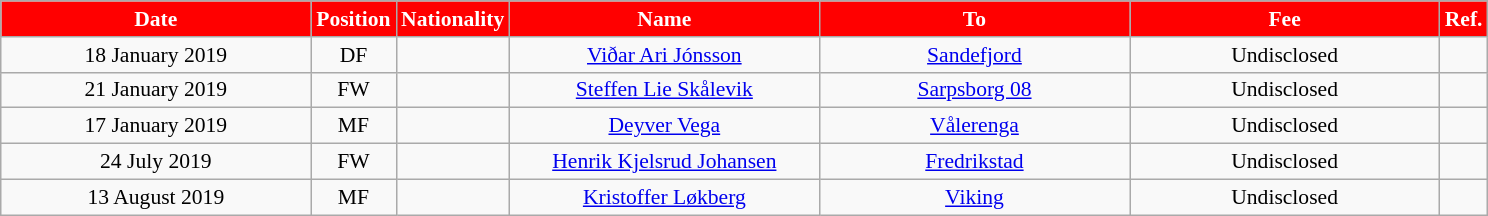<table class="wikitable"  style="text-align:center; font-size:90%; ">
<tr>
<th style="background:#FF0000; color:white; width:200px;">Date</th>
<th style="background:#FF0000; color:white; width:50px;">Position</th>
<th style="background:#FF0000; color:white; width:50px;">Nationality</th>
<th style="background:#FF0000; color:white; width:200px;">Name</th>
<th style="background:#FF0000; color:white; width:200px;">To</th>
<th style="background:#FF0000; color:white; width:200px;">Fee</th>
<th style="background:#FF0000; color:white; width:25px;">Ref.</th>
</tr>
<tr>
<td>18 January 2019</td>
<td>DF</td>
<td></td>
<td><a href='#'>Viðar Ari Jónsson</a></td>
<td><a href='#'>Sandefjord</a></td>
<td>Undisclosed</td>
<td></td>
</tr>
<tr>
<td>21 January 2019</td>
<td>FW</td>
<td></td>
<td><a href='#'>Steffen Lie Skålevik</a></td>
<td><a href='#'>Sarpsborg 08</a></td>
<td>Undisclosed</td>
<td></td>
</tr>
<tr>
<td>17 January 2019</td>
<td>MF</td>
<td></td>
<td><a href='#'>Deyver Vega</a></td>
<td><a href='#'>Vålerenga</a></td>
<td>Undisclosed</td>
<td></td>
</tr>
<tr>
<td>24 July 2019</td>
<td>FW</td>
<td></td>
<td><a href='#'>Henrik Kjelsrud Johansen</a></td>
<td><a href='#'>Fredrikstad</a></td>
<td>Undisclosed</td>
<td></td>
</tr>
<tr>
<td>13 August 2019</td>
<td>MF</td>
<td></td>
<td><a href='#'>Kristoffer Løkberg</a></td>
<td><a href='#'>Viking</a></td>
<td>Undisclosed</td>
<td></td>
</tr>
</table>
